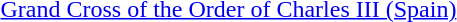<table>
<tr>
<td rowspan=2 style="width:60px; vertical-align:top;"></td>
<td><a href='#'>Grand Cross of the Order of Charles III (Spain)</a></td>
</tr>
<tr>
<td></td>
</tr>
</table>
